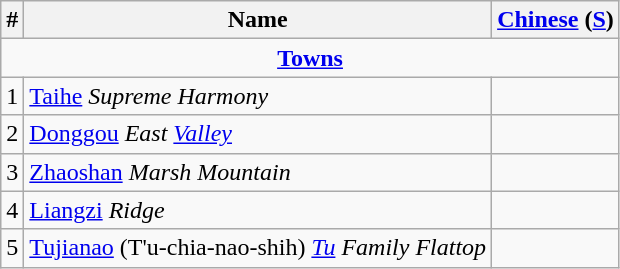<table class="wikitable sortable">
<tr>
<th>#</th>
<th>Name</th>
<th><a href='#'>Chinese</a> (<a href='#'>S</a>)</th>
</tr>
<tr>
<td style="text-align:center;" colspan="7"><strong><a href='#'>Towns</a></strong></td>
</tr>
<tr>
<td>1</td>
<td><a href='#'>Taihe</a> <em>Supreme Harmony</em></td>
<td></td>
</tr>
<tr>
<td>2</td>
<td><a href='#'>Donggou</a> <em>East <a href='#'>Valley</a></em></td>
<td></td>
</tr>
<tr>
<td>3</td>
<td><a href='#'>Zhaoshan</a> <em>Marsh Mountain</em></td>
<td></td>
</tr>
<tr>
<td>4</td>
<td><a href='#'>Liangzi</a> <em>Ridge</em></td>
<td></td>
</tr>
<tr>
<td>5</td>
<td><a href='#'>Tujianao</a> (T'u-chia-nao-shih) <em><a href='#'>Tu</a> Family Flattop</em></td>
<td></td>
</tr>
</table>
